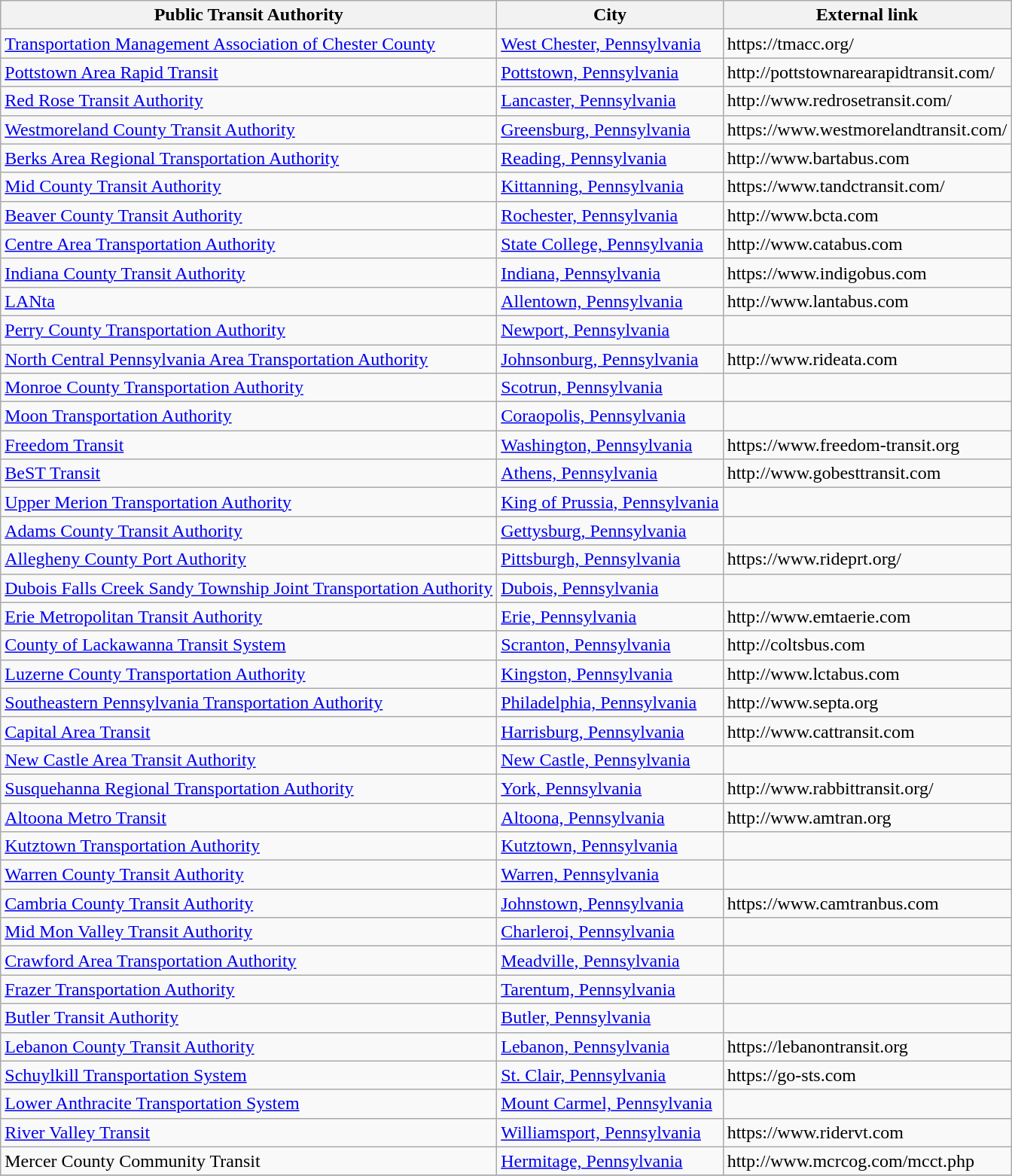<table class="wikitable sortable" border="1">
<tr>
<th>Public Transit Authority</th>
<th>City</th>
<th class="unsortable">External link</th>
</tr>
<tr>
<td><a href='#'>Transportation Management Association of Chester County</a></td>
<td><a href='#'>West Chester, Pennsylvania</a></td>
<td>https://tmacc.org/</td>
</tr>
<tr>
<td><a href='#'>Pottstown Area Rapid Transit</a></td>
<td><a href='#'>Pottstown, Pennsylvania</a></td>
<td>http://pottstownarearapidtransit.com/</td>
</tr>
<tr>
<td><a href='#'>Red Rose Transit Authority</a></td>
<td><a href='#'>Lancaster, Pennsylvania</a></td>
<td>http://www.redrosetransit.com/</td>
</tr>
<tr>
<td><a href='#'>Westmoreland County Transit Authority</a></td>
<td><a href='#'>Greensburg, Pennsylvania</a></td>
<td>https://www.westmorelandtransit.com/</td>
</tr>
<tr>
<td><a href='#'>Berks Area Regional Transportation Authority</a></td>
<td><a href='#'>Reading, Pennsylvania</a></td>
<td>http://www.bartabus.com</td>
</tr>
<tr>
<td><a href='#'>Mid County Transit Authority</a></td>
<td><a href='#'>Kittanning, Pennsylvania</a></td>
<td>https://www.tandctransit.com/</td>
</tr>
<tr>
<td><a href='#'>Beaver County Transit Authority</a></td>
<td><a href='#'>Rochester, Pennsylvania</a></td>
<td>http://www.bcta.com</td>
</tr>
<tr>
<td><a href='#'>Centre Area Transportation Authority</a></td>
<td><a href='#'>State College, Pennsylvania</a></td>
<td>http://www.catabus.com</td>
</tr>
<tr>
<td><a href='#'>Indiana County Transit Authority</a></td>
<td><a href='#'>Indiana, Pennsylvania</a></td>
<td>https://www.indigobus.com</td>
</tr>
<tr>
<td><a href='#'>LANta</a></td>
<td><a href='#'>Allentown, Pennsylvania</a></td>
<td>http://www.lantabus.com</td>
</tr>
<tr>
<td><a href='#'>Perry County Transportation Authority</a></td>
<td><a href='#'>Newport, Pennsylvania</a></td>
<td></td>
</tr>
<tr>
<td><a href='#'>North Central Pennsylvania Area Transportation Authority</a></td>
<td><a href='#'>Johnsonburg, Pennsylvania</a></td>
<td>http://www.rideata.com</td>
</tr>
<tr>
<td><a href='#'>Monroe County Transportation Authority</a></td>
<td><a href='#'>Scotrun, Pennsylvania</a></td>
<td></td>
</tr>
<tr>
<td><a href='#'>Moon Transportation Authority</a></td>
<td><a href='#'>Coraopolis, Pennsylvania</a></td>
<td></td>
</tr>
<tr>
<td><a href='#'>Freedom Transit</a></td>
<td><a href='#'>Washington, Pennsylvania</a></td>
<td>https://www.freedom-transit.org</td>
</tr>
<tr>
<td><a href='#'>BeST Transit</a></td>
<td><a href='#'>Athens, Pennsylvania</a></td>
<td>http://www.gobesttransit.com</td>
</tr>
<tr>
<td><a href='#'>Upper Merion Transportation Authority</a></td>
<td><a href='#'>King of Prussia, Pennsylvania</a></td>
<td></td>
</tr>
<tr>
<td><a href='#'>Adams County Transit Authority</a></td>
<td><a href='#'>Gettysburg, Pennsylvania</a></td>
<td></td>
</tr>
<tr>
<td><a href='#'>Allegheny County Port Authority</a></td>
<td><a href='#'>Pittsburgh, Pennsylvania</a></td>
<td>https://www.rideprt.org/</td>
</tr>
<tr>
<td><a href='#'>Dubois Falls Creek Sandy Township Joint Transportation Authority</a></td>
<td><a href='#'>Dubois, Pennsylvania</a></td>
<td></td>
</tr>
<tr>
<td><a href='#'>Erie Metropolitan Transit Authority</a></td>
<td><a href='#'>Erie, Pennsylvania</a></td>
<td>http://www.emtaerie.com</td>
</tr>
<tr>
<td><a href='#'>County of Lackawanna Transit System</a></td>
<td><a href='#'>Scranton, Pennsylvania</a></td>
<td>http://coltsbus.com</td>
</tr>
<tr>
<td><a href='#'>Luzerne County Transportation Authority</a></td>
<td><a href='#'>Kingston, Pennsylvania</a></td>
<td>http://www.lctabus.com</td>
</tr>
<tr>
<td><a href='#'>Southeastern Pennsylvania Transportation Authority</a></td>
<td><a href='#'>Philadelphia, Pennsylvania</a></td>
<td>http://www.septa.org</td>
</tr>
<tr>
<td><a href='#'>Capital Area Transit</a></td>
<td><a href='#'>Harrisburg, Pennsylvania</a></td>
<td>http://www.cattransit.com</td>
</tr>
<tr>
<td><a href='#'>New Castle Area Transit Authority</a></td>
<td><a href='#'>New Castle, Pennsylvania</a></td>
<td></td>
</tr>
<tr>
<td><a href='#'>Susquehanna Regional Transportation Authority</a></td>
<td><a href='#'>York, Pennsylvania</a></td>
<td>http://www.rabbittransit.org/</td>
</tr>
<tr>
<td><a href='#'>Altoona Metro Transit</a></td>
<td><a href='#'>Altoona, Pennsylvania</a></td>
<td>http://www.amtran.org</td>
</tr>
<tr>
<td><a href='#'>Kutztown Transportation Authority</a></td>
<td><a href='#'>Kutztown, Pennsylvania</a></td>
<td></td>
</tr>
<tr>
<td><a href='#'>Warren County Transit Authority</a></td>
<td><a href='#'>Warren, Pennsylvania</a></td>
<td></td>
</tr>
<tr>
<td><a href='#'>Cambria County Transit Authority</a></td>
<td><a href='#'>Johnstown, Pennsylvania</a></td>
<td>https://www.camtranbus.com</td>
</tr>
<tr>
<td><a href='#'>Mid Mon Valley Transit Authority</a></td>
<td><a href='#'>Charleroi, Pennsylvania</a></td>
<td></td>
</tr>
<tr>
<td><a href='#'>Crawford Area Transportation Authority</a></td>
<td><a href='#'>Meadville, Pennsylvania</a></td>
<td></td>
</tr>
<tr>
<td><a href='#'>Frazer Transportation Authority</a></td>
<td><a href='#'>Tarentum, Pennsylvania</a></td>
<td></td>
</tr>
<tr>
<td><a href='#'>Butler Transit Authority</a></td>
<td><a href='#'>Butler, Pennsylvania</a></td>
<td></td>
</tr>
<tr>
<td><a href='#'>Lebanon County Transit Authority</a></td>
<td><a href='#'>Lebanon, Pennsylvania</a></td>
<td>https://lebanontransit.org</td>
</tr>
<tr>
<td><a href='#'>Schuylkill Transportation System</a></td>
<td><a href='#'>St. Clair, Pennsylvania</a></td>
<td>https://go-sts.com</td>
</tr>
<tr>
<td><a href='#'>Lower Anthracite Transportation System</a></td>
<td><a href='#'>Mount Carmel, Pennsylvania</a></td>
<td></td>
</tr>
<tr>
<td><a href='#'>River Valley Transit</a></td>
<td><a href='#'>Williamsport, Pennsylvania</a></td>
<td>https://www.ridervt.com</td>
</tr>
<tr>
<td>Mercer County Community Transit</td>
<td><a href='#'>Hermitage, Pennsylvania</a></td>
<td>http://www.mcrcog.com/mcct.php</td>
</tr>
<tr>
</tr>
</table>
